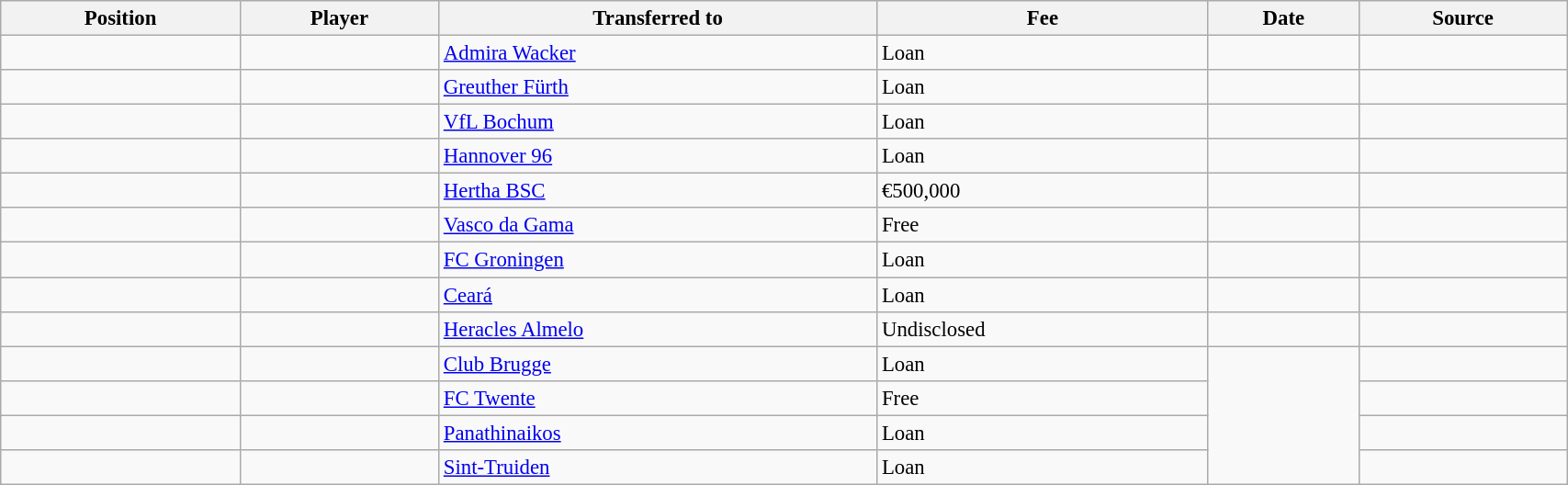<table class="wikitable sortable" style="width:90%; text-align:center; font-size:95%; text-align:left;">
<tr>
<th>Position</th>
<th>Player</th>
<th>Transferred to</th>
<th>Fee</th>
<th>Date</th>
<th>Source</th>
</tr>
<tr>
<td align=center></td>
<td></td>
<td> <a href='#'>Admira Wacker</a></td>
<td>Loan</td>
<td></td>
<td></td>
</tr>
<tr>
<td align=center></td>
<td></td>
<td> <a href='#'>Greuther Fürth</a></td>
<td>Loan</td>
<td></td>
<td></td>
</tr>
<tr>
<td align=center></td>
<td></td>
<td> <a href='#'>VfL Bochum</a></td>
<td>Loan</td>
<td></td>
<td></td>
</tr>
<tr>
<td align=center></td>
<td></td>
<td> <a href='#'>Hannover 96</a></td>
<td>Loan</td>
<td></td>
<td></td>
</tr>
<tr>
<td align=center></td>
<td></td>
<td> <a href='#'>Hertha BSC</a></td>
<td>€500,000</td>
<td></td>
<td></td>
</tr>
<tr>
<td align=center></td>
<td></td>
<td> <a href='#'>Vasco da Gama</a></td>
<td>Free</td>
<td></td>
<td></td>
</tr>
<tr>
<td align=center></td>
<td></td>
<td> <a href='#'>FC Groningen</a></td>
<td>Loan</td>
<td></td>
<td></td>
</tr>
<tr>
<td align=center></td>
<td></td>
<td> <a href='#'>Ceará</a></td>
<td>Loan</td>
<td></td>
<td></td>
</tr>
<tr>
<td align=center></td>
<td></td>
<td> <a href='#'>Heracles Almelo</a></td>
<td>Undisclosed</td>
<td></td>
<td></td>
</tr>
<tr>
<td align=center></td>
<td></td>
<td> <a href='#'>Club Brugge</a></td>
<td>Loan</td>
<td rowspan=4></td>
<td></td>
</tr>
<tr>
<td align=center></td>
<td></td>
<td> <a href='#'>FC Twente</a></td>
<td>Free</td>
<td></td>
</tr>
<tr>
<td align=center></td>
<td></td>
<td> <a href='#'>Panathinaikos</a></td>
<td>Loan</td>
<td></td>
</tr>
<tr>
<td align=center></td>
<td></td>
<td> <a href='#'>Sint-Truiden</a></td>
<td>Loan</td>
<td></td>
</tr>
</table>
